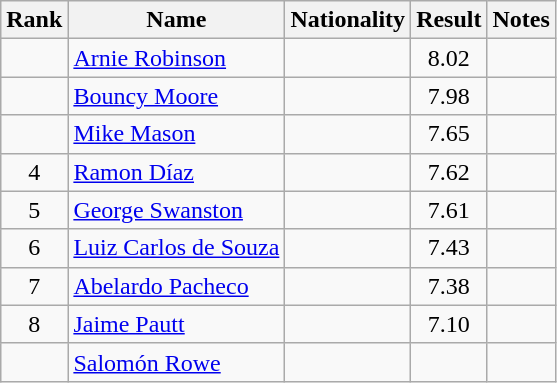<table class="wikitable sortable" style="text-align:center">
<tr>
<th>Rank</th>
<th>Name</th>
<th>Nationality</th>
<th>Result</th>
<th>Notes</th>
</tr>
<tr>
<td></td>
<td align=left><a href='#'>Arnie Robinson</a></td>
<td align=left></td>
<td>8.02</td>
<td></td>
</tr>
<tr>
<td></td>
<td align=left><a href='#'>Bouncy Moore</a></td>
<td align=left></td>
<td>7.98</td>
<td></td>
</tr>
<tr>
<td></td>
<td align=left><a href='#'>Mike Mason</a></td>
<td align=left></td>
<td>7.65</td>
<td></td>
</tr>
<tr>
<td>4</td>
<td align=left><a href='#'>Ramon Díaz</a></td>
<td align=left></td>
<td>7.62</td>
<td></td>
</tr>
<tr>
<td>5</td>
<td align=left><a href='#'>George Swanston</a></td>
<td align=left></td>
<td>7.61</td>
<td></td>
</tr>
<tr>
<td>6</td>
<td align=left><a href='#'>Luiz Carlos de Souza</a></td>
<td align=left></td>
<td>7.43</td>
<td></td>
</tr>
<tr>
<td>7</td>
<td align=left><a href='#'>Abelardo Pacheco</a></td>
<td align=left></td>
<td>7.38</td>
<td></td>
</tr>
<tr>
<td>8</td>
<td align=left><a href='#'>Jaime Pautt</a></td>
<td align=left></td>
<td>7.10</td>
<td></td>
</tr>
<tr>
<td></td>
<td align=left><a href='#'>Salomón Rowe</a></td>
<td align=left></td>
<td></td>
<td></td>
</tr>
</table>
